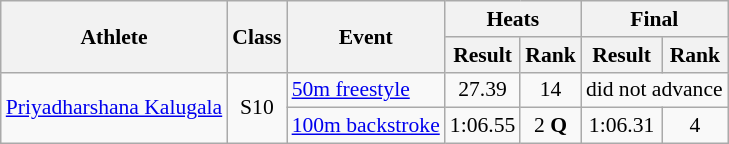<table class=wikitable style="font-size:90%">
<tr>
<th rowspan="2">Athlete</th>
<th rowspan="2">Class</th>
<th rowspan="2">Event</th>
<th colspan="2">Heats</th>
<th colspan="2">Final</th>
</tr>
<tr>
<th>Result</th>
<th>Rank</th>
<th>Result</th>
<th>Rank</th>
</tr>
<tr>
<td rowspan="2"><a href='#'>Priyadharshana Kalugala</a></td>
<td rowspan="2" style="text-align:center;">S10</td>
<td><a href='#'>50m freestyle</a></td>
<td style="text-align:center;">27.39</td>
<td style="text-align:center;">14</td>
<td style="text-align:center;" colspan="2">did not advance</td>
</tr>
<tr>
<td><a href='#'>100m backstroke</a></td>
<td style="text-align:center;">1:06.55</td>
<td style="text-align:center;">2 <strong>Q</strong></td>
<td style="text-align:center;">1:06.31</td>
<td style="text-align:center;">4</td>
</tr>
</table>
